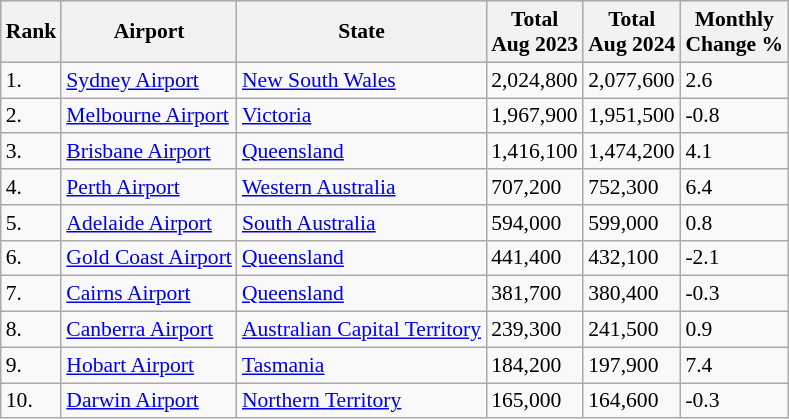<table class="wikitable sortable" style="font-size: 90%" width= align=>
<tr bgcolor=lightgrey>
<th>Rank</th>
<th>Airport</th>
<th>State</th>
<th>Total<br>Aug 2023</th>
<th>Total<br>Aug 2024</th>
<th>Monthly<br>Change %</th>
</tr>
<tr>
<td>1.</td>
<td><a href='#'>Sydney Airport</a></td>
<td> <a href='#'>New South Wales</a></td>
<td>2,024,800</td>
<td>2,077,600</td>
<td>2.6</td>
</tr>
<tr>
<td>2.</td>
<td><a href='#'>Melbourne Airport</a></td>
<td> <a href='#'>Victoria</a></td>
<td>1,967,900</td>
<td>1,951,500</td>
<td>-0.8</td>
</tr>
<tr>
<td>3.</td>
<td><a href='#'>Brisbane Airport</a></td>
<td> <a href='#'>Queensland</a></td>
<td>1,416,100</td>
<td>1,474,200</td>
<td>4.1</td>
</tr>
<tr>
<td>4.</td>
<td><a href='#'>Perth Airport</a></td>
<td> <a href='#'>Western Australia</a></td>
<td>707,200</td>
<td>752,300</td>
<td>6.4</td>
</tr>
<tr>
<td>5.</td>
<td><a href='#'>Adelaide Airport</a></td>
<td> <a href='#'>South Australia</a></td>
<td>594,000</td>
<td>599,000</td>
<td>0.8</td>
</tr>
<tr>
<td>6.</td>
<td><a href='#'>Gold Coast Airport</a></td>
<td> <a href='#'>Queensland</a></td>
<td>441,400</td>
<td>432,100</td>
<td>-2.1</td>
</tr>
<tr>
<td>7.</td>
<td><a href='#'>Cairns Airport</a></td>
<td> <a href='#'>Queensland</a></td>
<td>381,700</td>
<td>380,400</td>
<td>-0.3</td>
</tr>
<tr>
<td>8.</td>
<td><a href='#'>Canberra Airport</a></td>
<td> <a href='#'>Australian Capital Territory</a></td>
<td>239,300</td>
<td>241,500</td>
<td>0.9</td>
</tr>
<tr>
<td>9.</td>
<td><a href='#'>Hobart Airport</a></td>
<td> <a href='#'>Tasmania</a></td>
<td>184,200</td>
<td>197,900</td>
<td>7.4</td>
</tr>
<tr>
<td>10.</td>
<td><a href='#'>Darwin Airport</a></td>
<td> <a href='#'>Northern Territory</a></td>
<td>165,000</td>
<td>164,600</td>
<td>-0.3</td>
</tr>
</table>
